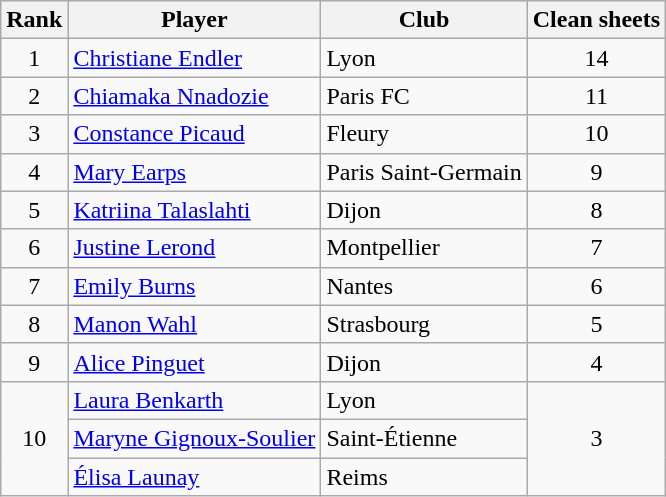<table class="wikitable" style="text-align:center">
<tr>
<th>Rank</th>
<th>Player</th>
<th>Club</th>
<th>Clean sheets</th>
</tr>
<tr>
<td>1</td>
<td align="left"> <a href='#'>Christiane Endler</a></td>
<td align="left">Lyon</td>
<td>14</td>
</tr>
<tr>
<td>2</td>
<td align="left"> <a href='#'>Chiamaka Nnadozie</a></td>
<td align="left">Paris FC</td>
<td>11</td>
</tr>
<tr>
<td>3</td>
<td align="left"> <a href='#'>Constance Picaud</a></td>
<td align="left">Fleury</td>
<td>10</td>
</tr>
<tr>
<td>4</td>
<td align="left"> <a href='#'>Mary Earps</a></td>
<td align="left">Paris Saint-Germain</td>
<td>9</td>
</tr>
<tr>
<td>5</td>
<td align="left"> <a href='#'>Katriina Talaslahti</a></td>
<td align="left">Dijon</td>
<td>8</td>
</tr>
<tr>
<td>6</td>
<td align="left"> <a href='#'>Justine Lerond</a></td>
<td align="left">Montpellier</td>
<td>7</td>
</tr>
<tr>
<td>7</td>
<td align="left"> <a href='#'>Emily Burns</a></td>
<td align="left">Nantes</td>
<td>6</td>
</tr>
<tr>
<td>8</td>
<td align="left"> <a href='#'>Manon Wahl</a></td>
<td align="left">Strasbourg</td>
<td>5</td>
</tr>
<tr>
<td>9</td>
<td align="left"> <a href='#'>Alice Pinguet</a></td>
<td align="left">Dijon</td>
<td>4</td>
</tr>
<tr>
<td rowspan=3>10</td>
<td align="left"> <a href='#'>Laura Benkarth</a></td>
<td align="left">Lyon</td>
<td rowspan=3>3</td>
</tr>
<tr>
<td align="left"> <a href='#'>Maryne Gignoux-Soulier</a></td>
<td align="left">Saint-Étienne</td>
</tr>
<tr>
<td align="left"> <a href='#'>Élisa Launay</a></td>
<td align="left">Reims</td>
</tr>
</table>
